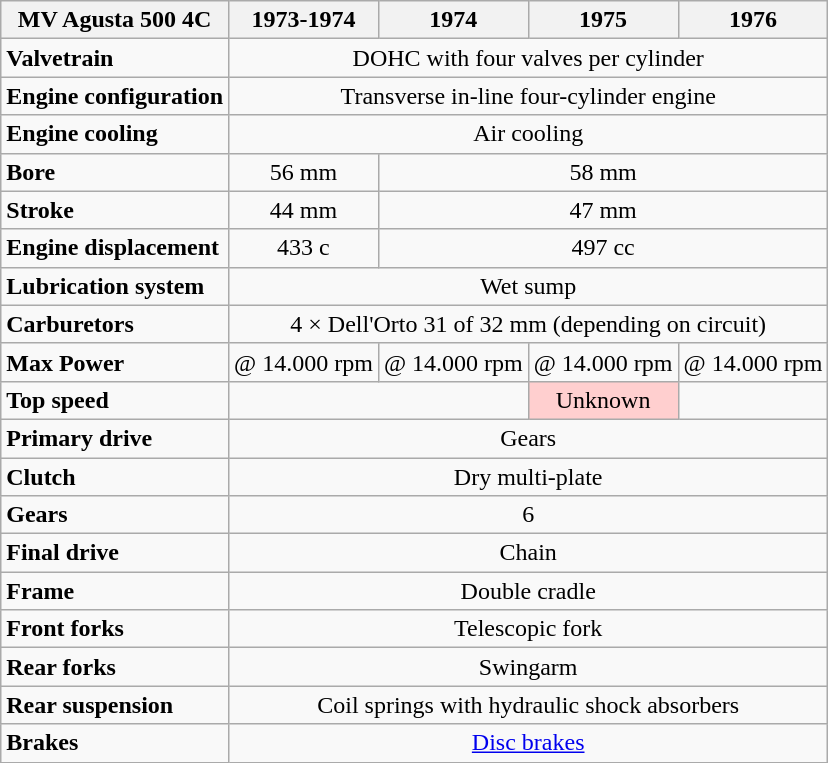<table class="wikitable">
<tr>
<th>MV Agusta 500 4C</th>
<th>1973-1974</th>
<th>1974</th>
<th>1975</th>
<th>1976</th>
</tr>
<tr>
<td><strong>Valvetrain</strong></td>
<td colspan="4" align="center">DOHC with four valves per cylinder</td>
</tr>
<tr>
<td><strong>Engine configuration</strong></td>
<td colspan="4" align="center">Transverse in-line four-cylinder engine</td>
</tr>
<tr>
<td><strong>Engine cooling</strong></td>
<td colspan="4" align="center">Air cooling</td>
</tr>
<tr>
<td><strong>Bore</strong></td>
<td align="center">56 mm</td>
<td colspan="3" align="center">58 mm</td>
</tr>
<tr>
<td><strong>Stroke</strong></td>
<td align="center">44 mm</td>
<td colspan="3" align="center">47 mm</td>
</tr>
<tr>
<td><strong>Engine displacement</strong></td>
<td align="center">433 c</td>
<td colspan="3" align="center">497 cc</td>
</tr>
<tr>
<td><strong>Lubrication system</strong></td>
<td colspan="4" align="center">Wet sump</td>
</tr>
<tr>
<td><strong>Carburetors</strong></td>
<td colspan="4" align="center">4 × Dell'Orto 31 of 32 mm (depending on circuit)</td>
</tr>
<tr>
<td><strong>Max Power</strong></td>
<td align="center"> @ 14.000 rpm</td>
<td align="center"> @ 14.000 rpm</td>
<td align="center"> @ 14.000 rpm</td>
<td align="center"> @ 14.000 rpm</td>
</tr>
<tr>
<td><strong>Top speed</strong></td>
<td colspan="2" align="center"></td>
<td bgcolor="#ffcfcf" align="center">Unknown</td>
<td align="center"></td>
</tr>
<tr>
<td><strong>Primary drive</strong></td>
<td colspan="4" align="center">Gears</td>
</tr>
<tr>
<td><strong>Clutch</strong></td>
<td colspan="4" align="center">Dry multi-plate</td>
</tr>
<tr>
<td><strong>Gears</strong></td>
<td colspan="4" align="center">6</td>
</tr>
<tr>
<td><strong>Final drive</strong></td>
<td colspan="4" align="center">Chain</td>
</tr>
<tr>
<td><strong>Frame</strong></td>
<td colspan="4" align="center">Double cradle</td>
</tr>
<tr>
<td><strong>Front forks</strong></td>
<td colspan="4" align="center">Telescopic fork</td>
</tr>
<tr>
<td><strong>Rear forks</strong></td>
<td colspan="4" align="center">Swingarm</td>
</tr>
<tr>
<td><strong>Rear suspension</strong></td>
<td colspan="4" align="center">Coil springs with hydraulic shock absorbers</td>
</tr>
<tr>
<td><strong>Brakes</strong></td>
<td colspan="4" align="center"><a href='#'>Disc brakes</a></td>
</tr>
</table>
